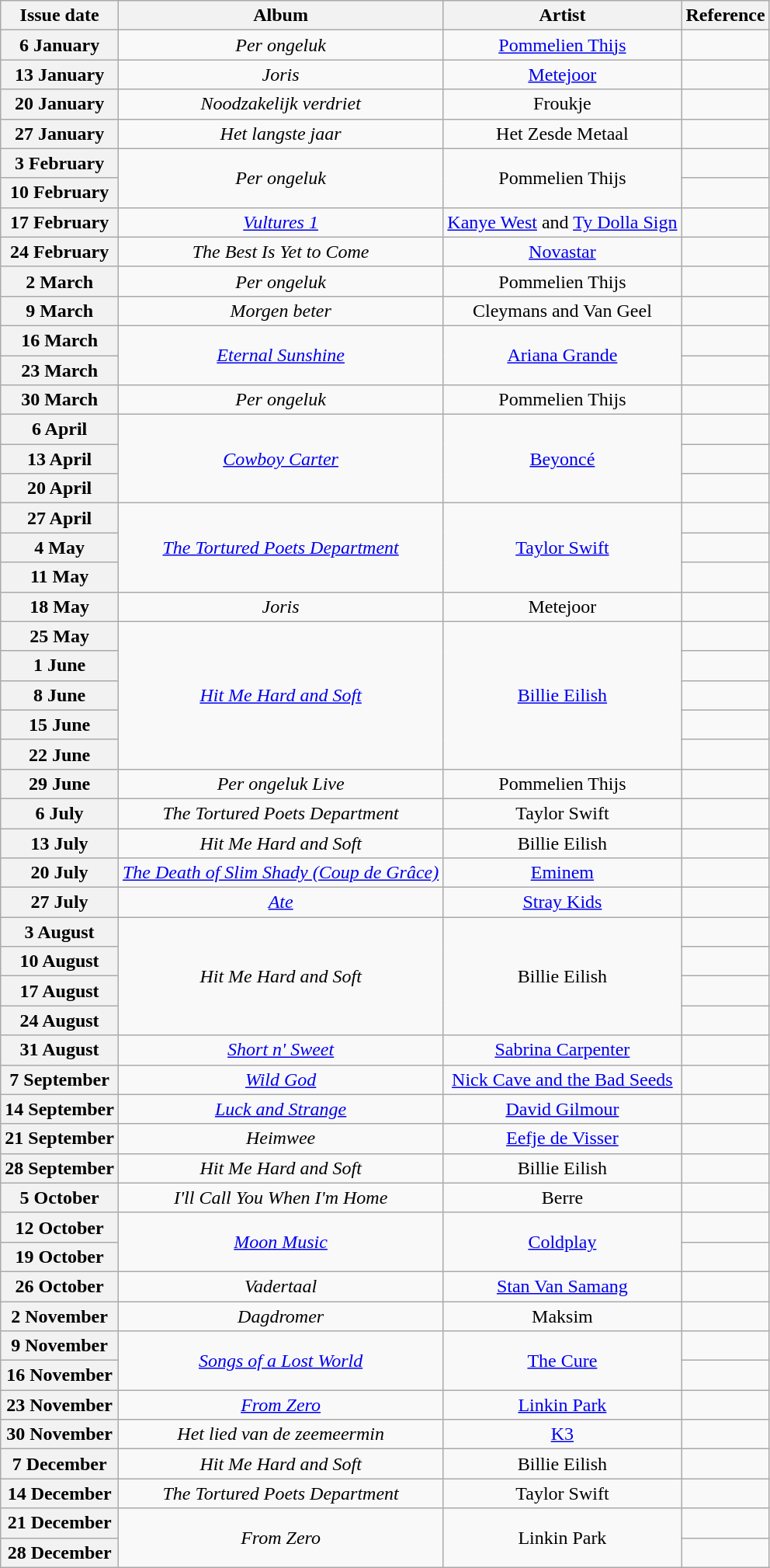<table class="wikitable plainrowheaders" style="text-align:center">
<tr>
<th scope="col">Issue date</th>
<th scope="col">Album</th>
<th scope="col">Artist</th>
<th scope="col">Reference</th>
</tr>
<tr>
<th scope="row">6 January</th>
<td><em>Per ongeluk</em></td>
<td><a href='#'>Pommelien Thijs</a></td>
<td></td>
</tr>
<tr>
<th scope="row">13 January</th>
<td><em>Joris</em></td>
<td><a href='#'>Metejoor</a></td>
<td></td>
</tr>
<tr>
<th scope="row">20 January</th>
<td><em>Noodzakelijk verdriet</em></td>
<td>Froukje</td>
<td></td>
</tr>
<tr>
<th scope="row">27 January</th>
<td><em>Het langste jaar</em></td>
<td>Het Zesde Metaal</td>
<td></td>
</tr>
<tr>
<th scope="row">3 February</th>
<td rowspan="2"><em>Per ongeluk</em></td>
<td rowspan="2">Pommelien Thijs</td>
<td></td>
</tr>
<tr>
<th scope="row">10 February</th>
<td></td>
</tr>
<tr>
<th scope="row">17 February</th>
<td><em><a href='#'>Vultures 1</a></em></td>
<td><a href='#'>Kanye West</a> and <a href='#'>Ty Dolla Sign</a></td>
<td></td>
</tr>
<tr>
<th scope="row">24 February</th>
<td><em>The Best Is Yet to Come</em></td>
<td><a href='#'>Novastar</a></td>
<td></td>
</tr>
<tr>
<th scope="row">2 March</th>
<td><em>Per ongeluk</em></td>
<td>Pommelien Thijs</td>
<td></td>
</tr>
<tr>
<th scope="row">9 March</th>
<td><em>Morgen beter</em></td>
<td>Cleymans and Van Geel</td>
<td></td>
</tr>
<tr>
<th scope="row">16 March</th>
<td rowspan="2"><em><a href='#'>Eternal Sunshine</a></em></td>
<td rowspan="2"><a href='#'>Ariana Grande</a></td>
<td></td>
</tr>
<tr>
<th scope="row">23 March</th>
<td></td>
</tr>
<tr>
<th scope="row">30 March</th>
<td><em>Per ongeluk</em></td>
<td>Pommelien Thijs</td>
<td></td>
</tr>
<tr>
<th scope="row">6 April</th>
<td rowspan="3"><em><a href='#'>Cowboy Carter</a></em></td>
<td rowspan="3"><a href='#'>Beyoncé</a></td>
<td></td>
</tr>
<tr>
<th scope="row">13 April</th>
<td></td>
</tr>
<tr>
<th scope="row">20 April</th>
<td></td>
</tr>
<tr>
<th scope="row">27 April</th>
<td rowspan="3"><em><a href='#'>The Tortured Poets Department</a></em></td>
<td rowspan="3"><a href='#'>Taylor Swift</a></td>
<td></td>
</tr>
<tr>
<th scope="row">4 May</th>
<td></td>
</tr>
<tr>
<th scope="row">11 May</th>
<td></td>
</tr>
<tr>
<th scope="row">18 May</th>
<td><em>Joris</em></td>
<td>Metejoor</td>
<td></td>
</tr>
<tr>
<th scope="row">25 May</th>
<td rowspan="5"><em><a href='#'>Hit Me Hard and Soft</a></em></td>
<td rowspan="5"><a href='#'>Billie Eilish</a></td>
<td></td>
</tr>
<tr>
<th scope="row">1 June</th>
<td></td>
</tr>
<tr>
<th scope="row">8 June</th>
<td></td>
</tr>
<tr>
<th scope="row">15 June</th>
<td></td>
</tr>
<tr>
<th scope="row">22 June</th>
<td></td>
</tr>
<tr>
<th scope="row">29 June</th>
<td><em>Per ongeluk Live</em></td>
<td>Pommelien Thijs</td>
<td></td>
</tr>
<tr>
<th scope="row">6 July</th>
<td><em>The Tortured Poets Department</em></td>
<td>Taylor Swift</td>
<td></td>
</tr>
<tr>
<th scope="row">13 July</th>
<td><em>Hit Me Hard and Soft</em></td>
<td>Billie Eilish</td>
<td></td>
</tr>
<tr>
<th scope="row">20 July</th>
<td><em><a href='#'>The Death of Slim Shady (Coup de Grâce)</a></em></td>
<td><a href='#'>Eminem</a></td>
<td></td>
</tr>
<tr>
<th scope="row">27 July</th>
<td><em><a href='#'>Ate</a></em></td>
<td><a href='#'>Stray Kids</a></td>
<td></td>
</tr>
<tr>
<th scope="row">3 August</th>
<td rowspan="4"><em>Hit Me Hard and Soft</em></td>
<td rowspan="4">Billie Eilish</td>
<td></td>
</tr>
<tr>
<th scope="row">10 August</th>
<td></td>
</tr>
<tr>
<th scope="row">17 August</th>
<td></td>
</tr>
<tr>
<th scope="row">24 August</th>
<td></td>
</tr>
<tr>
<th scope="row">31 August</th>
<td><em><a href='#'>Short n' Sweet</a></em></td>
<td><a href='#'>Sabrina Carpenter</a></td>
<td></td>
</tr>
<tr>
<th scope="row">7 September</th>
<td><em><a href='#'>Wild God</a></em></td>
<td><a href='#'>Nick Cave and the Bad Seeds</a></td>
<td></td>
</tr>
<tr>
<th scope="row">14 September</th>
<td><em><a href='#'>Luck and Strange</a></em></td>
<td><a href='#'>David Gilmour</a></td>
<td></td>
</tr>
<tr>
<th scope="row">21 September</th>
<td><em>Heimwee</em></td>
<td><a href='#'>Eefje de Visser</a></td>
<td></td>
</tr>
<tr>
<th scope="row">28 September</th>
<td><em>Hit Me Hard and Soft</em></td>
<td>Billie Eilish</td>
<td></td>
</tr>
<tr>
<th scope="row">5 October</th>
<td><em>I'll Call You When I'm Home</em></td>
<td>Berre</td>
<td></td>
</tr>
<tr>
<th scope="row">12 October</th>
<td rowspan="2"><em><a href='#'>Moon Music</a></em></td>
<td rowspan="2"><a href='#'>Coldplay</a></td>
<td></td>
</tr>
<tr>
<th scope="row">19 October</th>
<td></td>
</tr>
<tr>
<th scope="row">26 October</th>
<td><em>Vadertaal</em></td>
<td><a href='#'>Stan Van Samang</a></td>
<td></td>
</tr>
<tr>
<th scope="row">2 November</th>
<td><em>Dagdromer</em></td>
<td>Maksim</td>
<td></td>
</tr>
<tr>
<th scope="row">9 November</th>
<td rowspan="2"><em><a href='#'>Songs of a Lost World</a></em></td>
<td rowspan="2"><a href='#'>The Cure</a></td>
<td></td>
</tr>
<tr>
<th scope="row">16 November</th>
<td></td>
</tr>
<tr>
<th scope="row">23 November</th>
<td><em><a href='#'>From Zero</a></em></td>
<td><a href='#'>Linkin Park</a></td>
<td></td>
</tr>
<tr>
<th scope="row">30 November</th>
<td><em>Het lied van de zeemeermin</em></td>
<td><a href='#'>K3</a></td>
<td></td>
</tr>
<tr>
<th scope="row">7 December</th>
<td><em>Hit Me Hard and Soft</em></td>
<td>Billie Eilish</td>
<td></td>
</tr>
<tr>
<th scope="row">14 December</th>
<td><em>The Tortured Poets Department</em></td>
<td>Taylor Swift</td>
<td></td>
</tr>
<tr>
<th scope="row">21 December</th>
<td rowspan="2"><em>From Zero</em></td>
<td rowspan="2">Linkin Park</td>
<td></td>
</tr>
<tr>
<th scope="row">28 December</th>
<td></td>
</tr>
</table>
